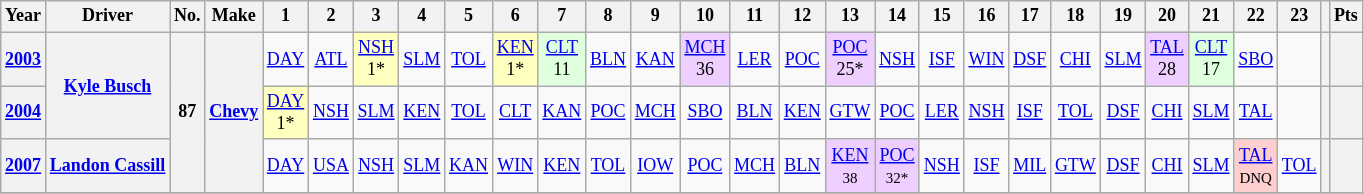<table class="wikitable" style="text-align:center; font-size:75%">
<tr>
<th>Year</th>
<th>Driver</th>
<th>No.</th>
<th>Make</th>
<th>1</th>
<th>2</th>
<th>3</th>
<th>4</th>
<th>5</th>
<th>6</th>
<th>7</th>
<th>8</th>
<th>9</th>
<th>10</th>
<th>11</th>
<th>12</th>
<th>13</th>
<th>14</th>
<th>15</th>
<th>16</th>
<th>17</th>
<th>18</th>
<th>19</th>
<th>20</th>
<th>21</th>
<th>22</th>
<th>23</th>
<th></th>
<th>Pts</th>
</tr>
<tr>
<th><a href='#'>2003</a></th>
<th rowspan=2><a href='#'>Kyle Busch</a></th>
<th rowspan=3>87</th>
<th rowspan=3><a href='#'>Chevy</a></th>
<td><a href='#'>DAY</a></td>
<td><a href='#'>ATL</a></td>
<td style="background:#FFFFBF;"><a href='#'>NSH</a><br>1*</td>
<td><a href='#'>SLM</a></td>
<td><a href='#'>TOL</a></td>
<td style="background:#FFFFBF;"><a href='#'>KEN</a><br>1*</td>
<td style="background:#DFFFDF;"><a href='#'>CLT</a><br>11</td>
<td><a href='#'>BLN</a></td>
<td><a href='#'>KAN</a></td>
<td style="background:#EFCFFF;"><a href='#'>MCH</a><br>36</td>
<td><a href='#'>LER</a></td>
<td><a href='#'>POC</a></td>
<td style="background:#EFCFFF;"><a href='#'>POC</a><br>25*</td>
<td><a href='#'>NSH</a></td>
<td><a href='#'>ISF</a></td>
<td><a href='#'>WIN</a></td>
<td><a href='#'>DSF</a></td>
<td><a href='#'>CHI</a></td>
<td><a href='#'>SLM</a></td>
<td style="background:#EFCFFF;"><a href='#'>TAL</a><br>28</td>
<td style="background:#DFFFDF;"><a href='#'>CLT</a><br>17</td>
<td><a href='#'>SBO</a></td>
<td></td>
<th></th>
<th></th>
</tr>
<tr>
<th><a href='#'>2004</a></th>
<td style="background:#FFFFBF;"><a href='#'>DAY</a><br>1*</td>
<td><a href='#'>NSH</a></td>
<td><a href='#'>SLM</a></td>
<td><a href='#'>KEN</a></td>
<td><a href='#'>TOL</a></td>
<td><a href='#'>CLT</a></td>
<td><a href='#'>KAN</a></td>
<td><a href='#'>POC</a></td>
<td><a href='#'>MCH</a></td>
<td><a href='#'>SBO</a></td>
<td><a href='#'>BLN</a></td>
<td><a href='#'>KEN</a></td>
<td><a href='#'>GTW</a></td>
<td><a href='#'>POC</a></td>
<td><a href='#'>LER</a></td>
<td><a href='#'>NSH</a></td>
<td><a href='#'>ISF</a></td>
<td><a href='#'>TOL</a></td>
<td><a href='#'>DSF</a></td>
<td><a href='#'>CHI</a></td>
<td><a href='#'>SLM</a></td>
<td><a href='#'>TAL</a></td>
<td></td>
<th></th>
<th></th>
</tr>
<tr>
<th><a href='#'>2007</a></th>
<th><a href='#'>Landon Cassill</a></th>
<td><a href='#'>DAY</a></td>
<td><a href='#'>USA</a></td>
<td><a href='#'>NSH</a></td>
<td><a href='#'>SLM</a></td>
<td><a href='#'>KAN</a></td>
<td><a href='#'>WIN</a></td>
<td><a href='#'>KEN</a></td>
<td><a href='#'>TOL</a></td>
<td><a href='#'>IOW</a></td>
<td><a href='#'>POC</a></td>
<td><a href='#'>MCH</a></td>
<td><a href='#'>BLN</a></td>
<td style="background:#EFCFFF;"><a href='#'>KEN</a><br><small>38</small></td>
<td style="background:#EFCFFF;"><a href='#'>POC</a><br><small>32*</small></td>
<td><a href='#'>NSH</a></td>
<td><a href='#'>ISF</a></td>
<td><a href='#'>MIL</a></td>
<td><a href='#'>GTW</a></td>
<td><a href='#'>DSF</a></td>
<td><a href='#'>CHI</a></td>
<td><a href='#'>SLM</a></td>
<td style="background:#FFCFCF;"><a href='#'>TAL</a><br><small>DNQ</small></td>
<td><a href='#'>TOL</a></td>
<th></th>
<th></th>
</tr>
<tr>
</tr>
</table>
